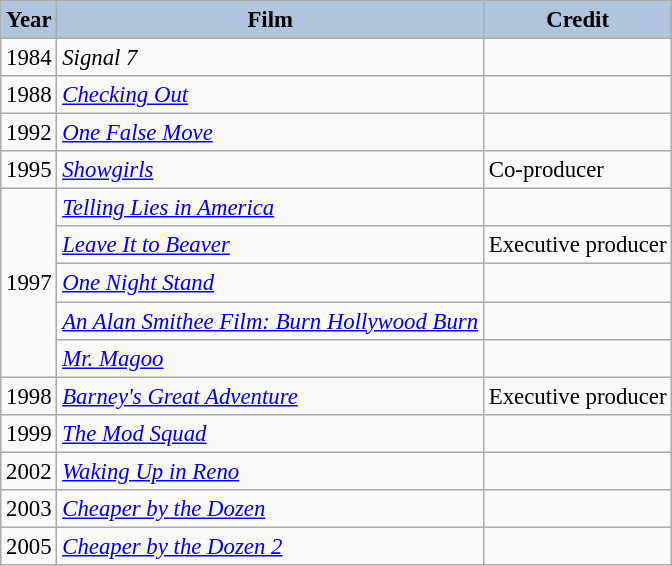<table class="wikitable" style="font-size:95%;">
<tr>
<th style="background:#B0C4DE;">Year</th>
<th style="background:#B0C4DE;">Film</th>
<th style="background:#B0C4DE;">Credit</th>
</tr>
<tr>
<td>1984</td>
<td><em>Signal 7</em></td>
<td></td>
</tr>
<tr>
<td>1988</td>
<td><em><a href='#'>Checking Out</a></em></td>
<td></td>
</tr>
<tr>
<td>1992</td>
<td><em><a href='#'>One False Move</a></em></td>
<td></td>
</tr>
<tr>
<td>1995</td>
<td><em><a href='#'>Showgirls</a></em></td>
<td>Co-producer</td>
</tr>
<tr>
<td rowspan=5>1997</td>
<td><em><a href='#'>Telling Lies in America</a></em></td>
<td></td>
</tr>
<tr>
<td><em><a href='#'>Leave It to Beaver</a></em></td>
<td>Executive producer</td>
</tr>
<tr>
<td><em><a href='#'>One Night Stand</a></em></td>
<td></td>
</tr>
<tr>
<td><em><a href='#'>An Alan Smithee Film: Burn Hollywood Burn</a></em></td>
<td></td>
</tr>
<tr>
<td><em><a href='#'>Mr. Magoo</a></em></td>
<td></td>
</tr>
<tr>
<td>1998</td>
<td><em><a href='#'>Barney's Great Adventure</a></em></td>
<td>Executive producer</td>
</tr>
<tr>
<td>1999</td>
<td><em><a href='#'>The Mod Squad</a></em></td>
<td></td>
</tr>
<tr>
<td>2002</td>
<td><em><a href='#'>Waking Up in Reno</a></em></td>
<td></td>
</tr>
<tr>
<td>2003</td>
<td><em><a href='#'>Cheaper by the Dozen</a></em></td>
<td></td>
</tr>
<tr>
<td>2005</td>
<td><em><a href='#'>Cheaper by the Dozen 2</a></em></td>
<td></td>
</tr>
</table>
